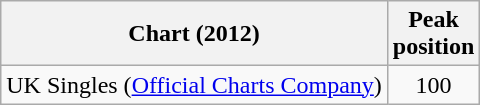<table class="wikitable sortable">
<tr>
<th>Chart (2012)</th>
<th>Peak<br>position</th>
</tr>
<tr>
<td>UK Singles (<a href='#'>Official Charts Company</a>)</td>
<td style="text-align:center;">100</td>
</tr>
</table>
